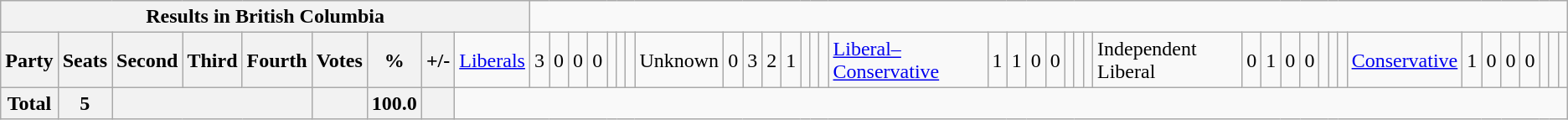<table class="wikitable">
<tr>
<th colspan=10>Results in British Columbia</th>
</tr>
<tr>
<th colspan=2>Party</th>
<th>Seats</th>
<th>Second</th>
<th>Third</th>
<th>Fourth</th>
<th>Votes</th>
<th>%</th>
<th>+/-<br></th>
<td><a href='#'>Liberals</a></td>
<td align="right">3</td>
<td align="right">0</td>
<td align="right">0</td>
<td align="right">0</td>
<td align="right"></td>
<td align="right"></td>
<td align="right"><br></td>
<td>Unknown</td>
<td align="right">0</td>
<td align="right">3</td>
<td align="right">2</td>
<td align="right">1</td>
<td align="right"></td>
<td align="right"></td>
<td align="right"><br></td>
<td><a href='#'>Liberal–Conservative</a></td>
<td align="right">1</td>
<td align="right">1</td>
<td align="right">0</td>
<td align="right">0</td>
<td align="right"></td>
<td align="right"></td>
<td align="right"><br></td>
<td>Independent Liberal</td>
<td align="right">0</td>
<td align="right">1</td>
<td align="right">0</td>
<td align="right">0</td>
<td align="right"></td>
<td align="right"></td>
<td align="right"><br></td>
<td><a href='#'>Conservative</a></td>
<td align="right">1</td>
<td align="right">0</td>
<td align="right">0</td>
<td align="right">0</td>
<td align="right"></td>
<td align="right"></td>
<td align="right"></td>
</tr>
<tr>
<th colspan="2">Total</th>
<th>5</th>
<th colspan="3"></th>
<th></th>
<th>100.0</th>
<th></th>
</tr>
</table>
